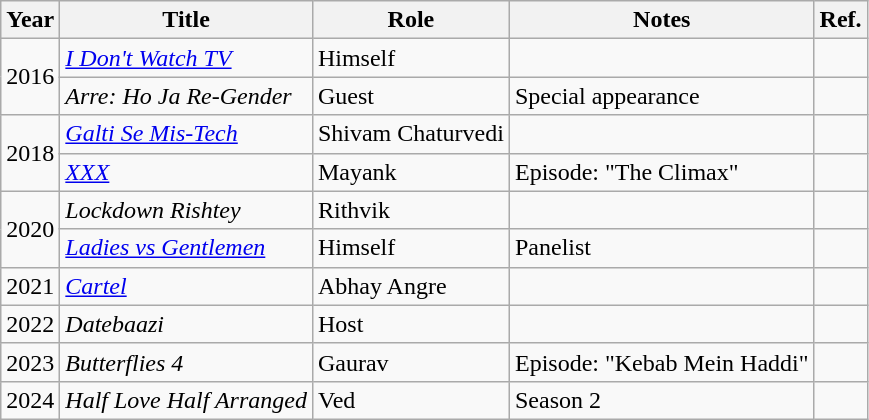<table class="wikitable sortable">
<tr>
<th>Year</th>
<th>Title</th>
<th>Role</th>
<th class="unsortable">Notes</th>
<th class="unsortable">Ref.</th>
</tr>
<tr>
<td rowspan="2">2016</td>
<td><em><a href='#'>I Don't Watch TV</a></em></td>
<td>Himself</td>
<td></td>
<td style="text-align:center;"></td>
</tr>
<tr>
<td><em>Arre: Ho Ja Re-Gender</em></td>
<td>Guest</td>
<td>Special appearance</td>
<td style="text-align:center;"></td>
</tr>
<tr>
<td rowspan="2">2018</td>
<td><em><a href='#'>Galti Se Mis-Tech</a></em></td>
<td>Shivam Chaturvedi</td>
<td></td>
<td style="text-align:center;"></td>
</tr>
<tr>
<td><em><a href='#'>XXX</a></em></td>
<td>Mayank</td>
<td>Episode: "The Climax"</td>
<td style="text-align:center;"></td>
</tr>
<tr>
<td rowspan="2">2020</td>
<td><em>Lockdown Rishtey</em></td>
<td>Rithvik</td>
<td></td>
<td style="text-align:center;"></td>
</tr>
<tr>
<td><em><a href='#'>Ladies vs Gentlemen</a></em></td>
<td>Himself</td>
<td>Panelist</td>
<td style="text-align:center;"></td>
</tr>
<tr>
<td>2021</td>
<td><em><a href='#'>Cartel</a></em></td>
<td>Abhay Angre</td>
<td></td>
<td style="text-align:center;"></td>
</tr>
<tr>
<td>2022</td>
<td><em>Datebaazi</em></td>
<td>Host</td>
<td></td>
<td style="text-align:center;"></td>
</tr>
<tr>
<td>2023</td>
<td><em>Butterflies 4</em></td>
<td>Gaurav</td>
<td>Episode: "Kebab Mein Haddi"</td>
<td></td>
</tr>
<tr>
<td>2024</td>
<td><em>Half Love Half Arranged</em></td>
<td>Ved</td>
<td>Season 2</td>
<td></td>
</tr>
</table>
